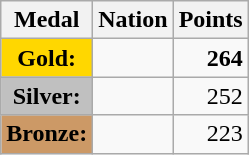<table class="wikitable">
<tr>
<th>Medal</th>
<th>Nation</th>
<th>Points</th>
</tr>
<tr>
<td style="text-align:center;background-color:gold;"><strong>Gold:</strong></td>
<td><strong></strong></td>
<td align="right"><strong>264</strong></td>
</tr>
<tr>
<td style="text-align:center;background-color:silver;"><strong>Silver:</strong></td>
<td></td>
<td align="right">252</td>
</tr>
<tr>
<td style="text-align:center;background-color:#CC9966;"><strong>Bronze:</strong></td>
<td></td>
<td align="right">223</td>
</tr>
</table>
